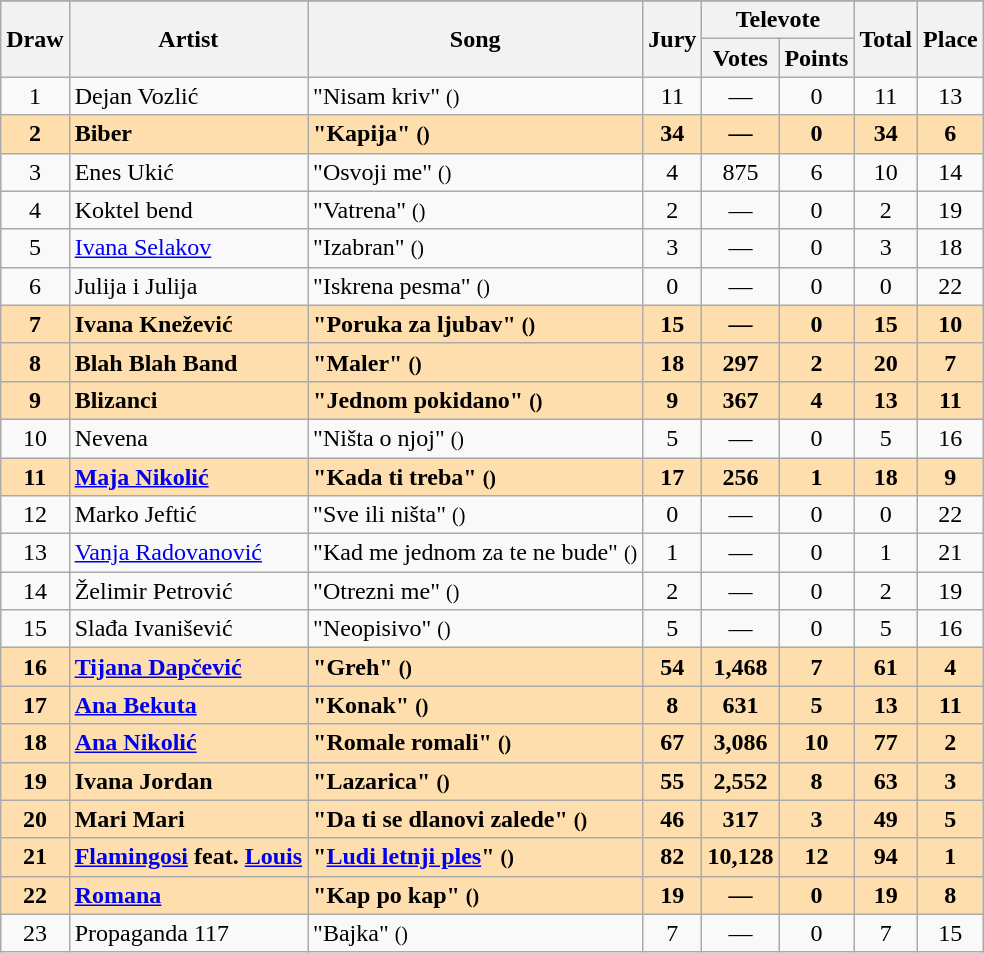<table class="sortable wikitable" style="margin: 1em auto 1em auto; text-align:center;">
<tr>
</tr>
<tr>
<th rowspan="2">Draw</th>
<th rowspan="2">Artist</th>
<th rowspan="2">Song</th>
<th rowspan="2">Jury</th>
<th colspan="2">Televote</th>
<th rowspan="2">Total</th>
<th rowspan="2">Place</th>
</tr>
<tr>
<th>Votes</th>
<th>Points</th>
</tr>
<tr>
<td>1</td>
<td align="left">Dejan Vozlić</td>
<td align="left">"Nisam kriv" <small>()</small></td>
<td>11</td>
<td data-sort-value="0">—</td>
<td>0</td>
<td>11</td>
<td>13</td>
</tr>
<tr style="font-weight:bold; background:navajowhite;">
<td>2</td>
<td align="left">Biber</td>
<td align="left">"Kapija" <small>()</small></td>
<td>34</td>
<td data-sort-value="0">—</td>
<td>0</td>
<td>34</td>
<td>6</td>
</tr>
<tr>
<td>3</td>
<td align="left">Enes Ukić</td>
<td align="left">"Osvoji me" <small>()</small></td>
<td>4</td>
<td>875</td>
<td>6</td>
<td>10</td>
<td>14</td>
</tr>
<tr>
<td>4</td>
<td align="left">Koktel bend</td>
<td align="left">"Vatrena" <small>()</small></td>
<td>2</td>
<td data-sort-value="0">—</td>
<td>0</td>
<td>2</td>
<td>19</td>
</tr>
<tr>
<td>5</td>
<td align="left"><a href='#'>Ivana Selakov</a></td>
<td align="left">"Izabran" <small>()</small></td>
<td>3</td>
<td data-sort-value="0">—</td>
<td>0</td>
<td>3</td>
<td>18</td>
</tr>
<tr>
<td>6</td>
<td align="left">Julija i Julija</td>
<td align="left">"Iskrena pesma" <small>()</small></td>
<td>0</td>
<td data-sort-value="0">—</td>
<td>0</td>
<td>0</td>
<td>22</td>
</tr>
<tr style="font-weight:bold; background:navajowhite;">
<td>7</td>
<td align="left">Ivana Knežević</td>
<td align="left">"Poruka za ljubav" <small>()</small></td>
<td>15</td>
<td data-sort-value="0">—</td>
<td>0</td>
<td>15</td>
<td>10</td>
</tr>
<tr style="font-weight:bold; background:navajowhite;">
<td>8</td>
<td align="left">Blah Blah Band</td>
<td align="left">"Maler" <small>()</small></td>
<td>18</td>
<td>297</td>
<td>2</td>
<td>20</td>
<td>7</td>
</tr>
<tr style="font-weight:bold; background:navajowhite;">
<td>9</td>
<td align="left">Blizanci</td>
<td align="left">"Jednom pokidano" <small>()</small></td>
<td>9</td>
<td>367</td>
<td>4</td>
<td>13</td>
<td>11</td>
</tr>
<tr>
<td>10</td>
<td align="left">Nevena</td>
<td align="left">"Ništa o njoj" <small>()</small></td>
<td>5</td>
<td data-sort-value="0">—</td>
<td>0</td>
<td>5</td>
<td>16</td>
</tr>
<tr style="font-weight:bold; background:navajowhite;">
<td>11</td>
<td align="left"><a href='#'>Maja Nikolić</a></td>
<td align="left">"Kada ti treba" <small>()</small></td>
<td>17</td>
<td>256</td>
<td>1</td>
<td>18</td>
<td>9</td>
</tr>
<tr>
<td>12</td>
<td align="left">Marko Jeftić</td>
<td align="left">"Sve ili ništa" <small>()</small></td>
<td>0</td>
<td data-sort-value="0">—</td>
<td>0</td>
<td>0</td>
<td>22</td>
</tr>
<tr>
<td>13</td>
<td align="left"><a href='#'>Vanja Radovanović</a></td>
<td align="left">"Kad me jednom za te ne bude" <small>()</small></td>
<td>1</td>
<td data-sort-value="0">—</td>
<td>0</td>
<td>1</td>
<td>21</td>
</tr>
<tr>
<td>14</td>
<td align="left">Želimir Petrović</td>
<td align="left">"Otrezni me" <small>()</small></td>
<td>2</td>
<td data-sort-value="0">—</td>
<td>0</td>
<td>2</td>
<td>19</td>
</tr>
<tr>
<td>15</td>
<td align="left">Slađa Ivanišević</td>
<td align="left">"Neopisivo" <small>()</small></td>
<td>5</td>
<td data-sort-value="0">—</td>
<td>0</td>
<td>5</td>
<td>16</td>
</tr>
<tr style="font-weight:bold; background:navajowhite;">
<td>16</td>
<td align="left"><a href='#'>Tijana Dapčević</a></td>
<td align="left">"Greh" <small>()</small></td>
<td>54</td>
<td>1,468</td>
<td>7</td>
<td>61</td>
<td>4</td>
</tr>
<tr style="font-weight:bold; background:navajowhite;">
<td>17</td>
<td align="left"><a href='#'>Ana Bekuta</a></td>
<td align="left">"Konak" <small>()</small></td>
<td>8</td>
<td>631</td>
<td>5</td>
<td>13</td>
<td>11</td>
</tr>
<tr style="font-weight:bold; background:navajowhite;">
<td>18</td>
<td align="left"><a href='#'>Ana Nikolić</a></td>
<td align="left">"Romale romali" <small>()</small></td>
<td>67</td>
<td>3,086</td>
<td>10</td>
<td>77</td>
<td>2</td>
</tr>
<tr style="font-weight:bold; background:navajowhite;">
<td>19</td>
<td align="left">Ivana Jordan</td>
<td align="left">"Lazarica" <small>()</small></td>
<td>55</td>
<td>2,552</td>
<td>8</td>
<td>63</td>
<td>3</td>
</tr>
<tr style="font-weight:bold; background:navajowhite;">
<td>20</td>
<td align="left">Mari Mari</td>
<td align="left">"Da ti se dlanovi zalede" <small>()</small></td>
<td>46</td>
<td>317</td>
<td>3</td>
<td>49</td>
<td>5</td>
</tr>
<tr style="font-weight:bold; background:navajowhite;">
<td>21</td>
<td align="left"><a href='#'>Flamingosi</a> feat. <a href='#'>Louis</a></td>
<td align="left">"<a href='#'>Ludi letnji ples</a>" <small>()</small></td>
<td>82</td>
<td>10,128</td>
<td>12</td>
<td>94</td>
<td>1</td>
</tr>
<tr style="font-weight:bold; background:navajowhite;">
<td>22</td>
<td align="left"><a href='#'>Romana</a></td>
<td align="left">"Kap po kap" <small>()</small></td>
<td>19</td>
<td data-sort-value="0">—</td>
<td>0</td>
<td>19</td>
<td>8</td>
</tr>
<tr>
<td>23</td>
<td align="left">Propaganda 117</td>
<td align="left">"Bajka" <small>()</small></td>
<td>7</td>
<td data-sort-value="0">—</td>
<td>0</td>
<td>7</td>
<td>15</td>
</tr>
</table>
